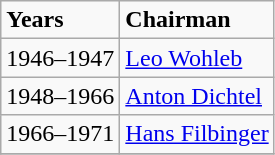<table class="wikitable">
<tr>
<td class="hintergrundfarbe8"><strong>Years</strong></td>
<td class="hintergrundfarbe8"><strong>Chairman</strong></td>
</tr>
<tr>
<td>1946–1947</td>
<td><a href='#'>Leo Wohleb</a></td>
</tr>
<tr>
<td>1948–1966</td>
<td><a href='#'>Anton Dichtel</a></td>
</tr>
<tr>
<td>1966–1971</td>
<td><a href='#'>Hans Filbinger</a></td>
</tr>
<tr>
</tr>
</table>
